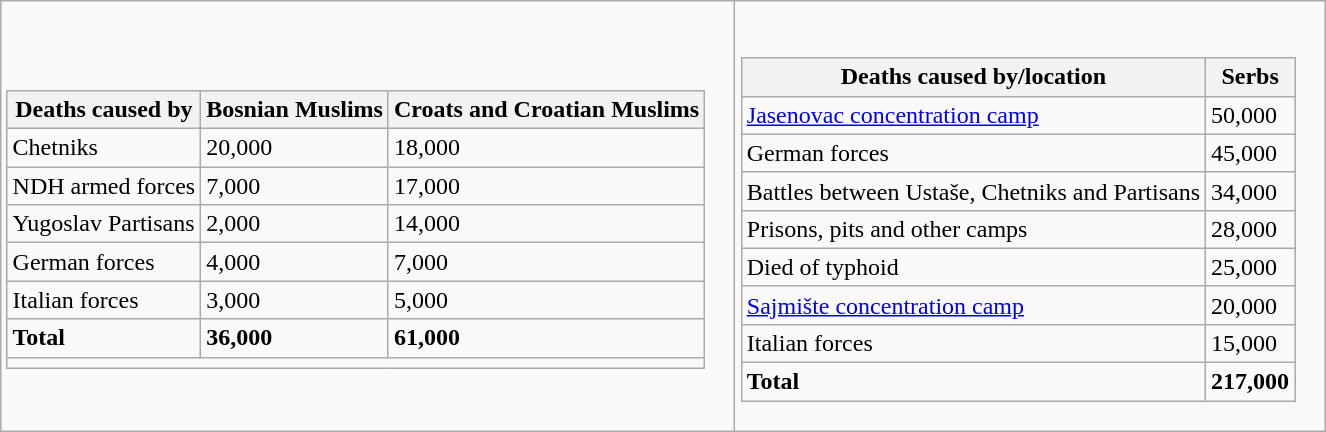<table class="wikitable">
<tr>
<td><br><table class="wikitable sortable">
<tr>
<th>Deaths caused by</th>
<th data-sort-type=number>Bosnian Muslims</th>
<th>Croats and Croatian Muslims</th>
</tr>
<tr>
<td>Chetniks</td>
<td>20,000</td>
<td>18,000</td>
</tr>
<tr>
<td>NDH armed forces</td>
<td>7,000</td>
<td>17,000</td>
</tr>
<tr>
<td>Yugoslav Partisans</td>
<td>2,000</td>
<td>14,000</td>
</tr>
<tr>
<td>German forces</td>
<td>4,000</td>
<td>7,000</td>
</tr>
<tr>
<td>Italian forces</td>
<td>3,000</td>
<td>5,000</td>
</tr>
<tr class="sortbottom">
<td><strong>Total</strong></td>
<td><strong>36,000</strong></td>
<td><strong>61,000</strong></td>
</tr>
<tr class="sortbottom">
<td colspan="3"></td>
</tr>
</table>
</td>
<td><br><table class="wikitable sortable">
<tr>
<th>Deaths caused by/location</th>
<th data-sort-type=number>Serbs</th>
</tr>
<tr>
<td><a href='#'>Jasenovac concentration camp</a></td>
<td>50,000</td>
</tr>
<tr>
<td>German forces</td>
<td>45,000</td>
</tr>
<tr>
<td>Battles between Ustaše, Chetniks and Partisans</td>
<td>34,000</td>
</tr>
<tr>
<td>Prisons, pits and other camps</td>
<td>28,000</td>
</tr>
<tr>
<td>Died of typhoid</td>
<td>25,000</td>
</tr>
<tr>
<td><a href='#'>Sajmište concentration camp</a></td>
<td>20,000</td>
</tr>
<tr>
<td>Italian forces</td>
<td>15,000</td>
</tr>
<tr class="sortbottom">
<td><strong>Total</strong></td>
<td><strong>217,000</strong></td>
</tr>
</table>
</td>
</tr>
</table>
